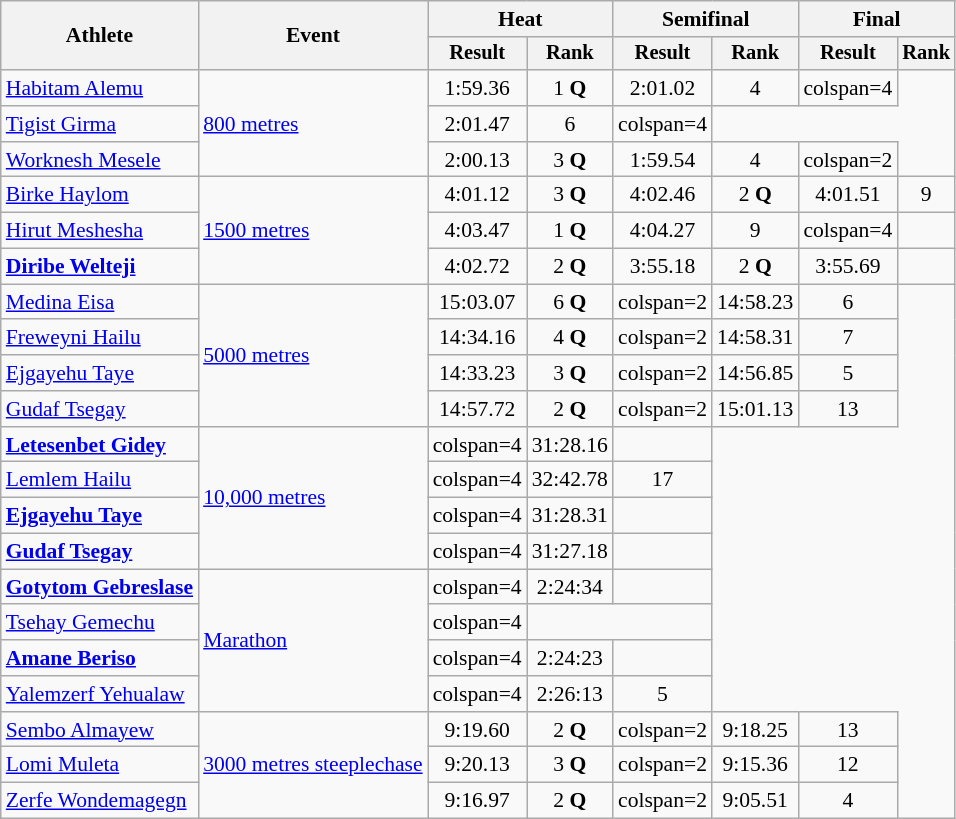<table class="wikitable" style="font-size:90%">
<tr>
<th rowspan="2">Athlete</th>
<th rowspan="2">Event</th>
<th colspan="2">Heat</th>
<th colspan="2">Semifinal</th>
<th colspan="2">Final</th>
</tr>
<tr style="font-size:95%">
<th>Result</th>
<th>Rank</th>
<th>Result</th>
<th>Rank</th>
<th>Result</th>
<th>Rank</th>
</tr>
<tr style=text-align:center>
<td style=text-align:left><a href='#'>Habitam Alemu</a></td>
<td style=text-align:left rowspan=3><a href='#'>800 metres</a></td>
<td>1:59.36</td>
<td>1 <strong>Q</strong></td>
<td>2:01.02</td>
<td>4</td>
<td>colspan=4 </td>
</tr>
<tr style=text-align:center>
<td style=text-align:left><a href='#'>Tigist Girma</a></td>
<td>2:01.47</td>
<td>6</td>
<td>colspan=4 </td>
</tr>
<tr style=text-align:center>
<td style=text-align:left><a href='#'>Worknesh Mesele</a></td>
<td>2:00.13</td>
<td>3 <strong>Q</strong></td>
<td>1:59.54</td>
<td>4</td>
<td>colspan=2</td>
</tr>
<tr style=text-align:center>
<td style=text-align:left><a href='#'>Birke Haylom</a></td>
<td style=text-align:left rowspan=3><a href='#'>1500 metres</a></td>
<td>4:01.12</td>
<td>3 <strong>Q</strong></td>
<td>4:02.46</td>
<td>2 <strong>Q</strong></td>
<td>4:01.51</td>
<td>9</td>
</tr>
<tr style=text-align:center>
<td style=text-align:left><a href='#'>Hirut Meshesha</a></td>
<td>4:03.47</td>
<td>1 <strong>Q</strong></td>
<td>4:04.27</td>
<td>9</td>
<td>colspan=4 </td>
</tr>
<tr style=text-align:center>
<td style=text-align:left><strong><a href='#'>Diribe Welteji</a></strong></td>
<td>4:02.72</td>
<td>2 <strong>Q</strong></td>
<td>3:55.18</td>
<td>2 <strong>Q</strong></td>
<td>3:55.69</td>
<td></td>
</tr>
<tr style=text-align:center>
<td style=text-align:left><a href='#'>Medina Eisa</a></td>
<td style=text-align:left rowspan=4><a href='#'>5000 metres</a></td>
<td>15:03.07</td>
<td>6 <strong>Q</strong></td>
<td>colspan=2</td>
<td>14:58.23</td>
<td>6</td>
</tr>
<tr style=text-align:center>
<td style=text-align:left><a href='#'>Freweyni Hailu</a></td>
<td>14:34.16</td>
<td>4 <strong>Q</strong></td>
<td>colspan=2</td>
<td>14:58.31</td>
<td>7</td>
</tr>
<tr style=text-align:center>
<td style=text-align:left><a href='#'>Ejgayehu Taye</a></td>
<td>14:33.23</td>
<td>3 <strong>Q</strong></td>
<td>colspan=2</td>
<td>14:56.85</td>
<td>5</td>
</tr>
<tr style=text-align:center>
<td style=text-align:left><a href='#'>Gudaf Tsegay</a></td>
<td>14:57.72</td>
<td>2 <strong>Q</strong></td>
<td>colspan=2</td>
<td>15:01.13</td>
<td>13</td>
</tr>
<tr style=text-align:center>
<td style=text-align:left><strong><a href='#'>Letesenbet Gidey</a></strong></td>
<td style=text-align:left rowspan=4><a href='#'>10,000 metres</a></td>
<td>colspan=4</td>
<td>31:28.16 </td>
<td></td>
</tr>
<tr style=text-align:center>
<td style=text-align:left><a href='#'>Lemlem Hailu</a></td>
<td>colspan=4</td>
<td>32:42.78</td>
<td>17</td>
</tr>
<tr style=text-align:center>
<td style=text-align:left><strong><a href='#'>Ejgayehu Taye</a></strong></td>
<td>colspan=4</td>
<td>31:28.31</td>
<td></td>
</tr>
<tr style=text-align:center>
<td style=text-align:left><strong><a href='#'>Gudaf Tsegay</a></strong></td>
<td>colspan=4</td>
<td>31:27.18</td>
<td></td>
</tr>
<tr style=text-align:center>
<td style=text-align:left><strong><a href='#'>Gotytom Gebreslase</a></strong></td>
<td style=text-align:left rowspan=4><a href='#'>Marathon</a></td>
<td>colspan=4</td>
<td>2:24:34 </td>
<td></td>
</tr>
<tr style=text-align:center>
<td style=text-align:left><a href='#'>Tsehay Gemechu</a></td>
<td>colspan=4</td>
<td colspan=2></td>
</tr>
<tr style=text-align:center>
<td style=text-align:left><strong><a href='#'>Amane Beriso</a></strong></td>
<td>colspan=4</td>
<td>2:24:23 </td>
<td></td>
</tr>
<tr style=text-align:center>
<td style=text-align:left><a href='#'>Yalemzerf Yehualaw</a></td>
<td>colspan=4</td>
<td>2:26:13</td>
<td>5</td>
</tr>
<tr style=text-align:center>
<td style=text-align:left><a href='#'>Sembo Almayew</a></td>
<td style=text-align:left rowspan=3><a href='#'>3000 metres steeplechase</a></td>
<td>9:19.60</td>
<td>2 <strong>Q</strong></td>
<td>colspan=2</td>
<td>9:18.25</td>
<td>13</td>
</tr>
<tr style=text-align:center>
<td style=text-align:left><a href='#'>Lomi Muleta</a></td>
<td>9:20.13</td>
<td>3 <strong>Q</strong></td>
<td>colspan=2</td>
<td>9:15.36</td>
<td>12</td>
</tr>
<tr style=text-align:center>
<td style=text-align:left><a href='#'>Zerfe Wondemagegn</a></td>
<td>9:16.97</td>
<td>2 <strong>Q</strong></td>
<td>colspan=2</td>
<td>9:05.51</td>
<td>4</td>
</tr>
</table>
